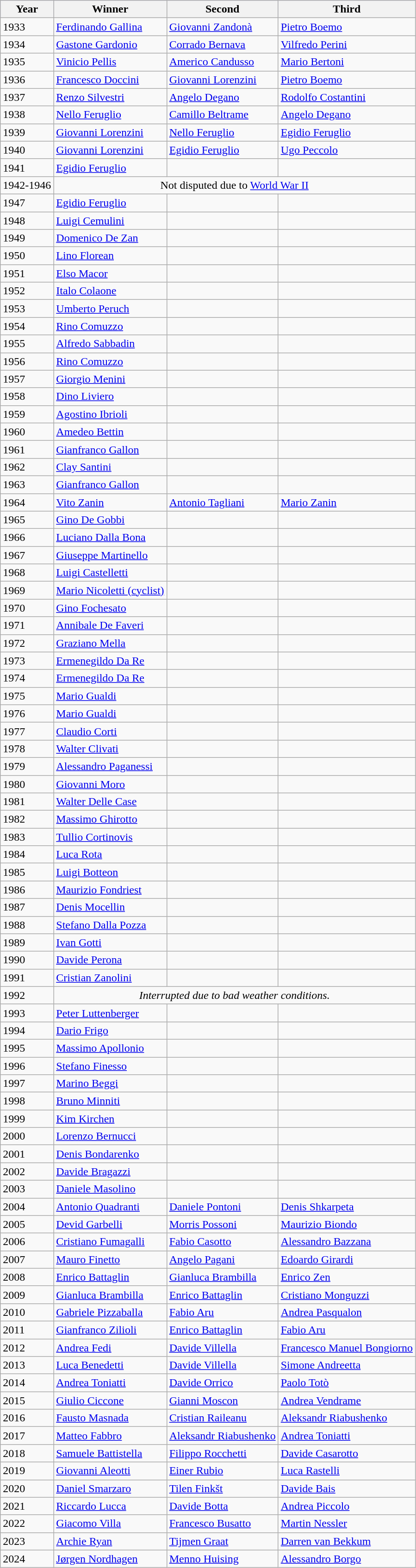<table class="wikitable">
<tr style="background:#ccccff;">
<th>Year</th>
<th>Winner</th>
<th>Second</th>
<th>Third</th>
</tr>
<tr>
<td>1933</td>
<td> <a href='#'>Ferdinando Gallina</a></td>
<td> <a href='#'>Giovanni Zandonà</a></td>
<td> <a href='#'>Pietro Boemo</a></td>
</tr>
<tr>
<td>1934</td>
<td> <a href='#'>Gastone Gardonio</a></td>
<td> <a href='#'>Corrado Bernava</a></td>
<td> <a href='#'>Vilfredo Perini</a></td>
</tr>
<tr>
<td>1935</td>
<td> <a href='#'>Vinicio Pellis</a></td>
<td> <a href='#'>Americo Candusso</a></td>
<td> <a href='#'>Mario Bertoni</a></td>
</tr>
<tr>
<td>1936</td>
<td> <a href='#'>Francesco Doccini</a></td>
<td> <a href='#'>Giovanni Lorenzini</a></td>
<td> <a href='#'>Pietro Boemo</a></td>
</tr>
<tr>
<td>1937</td>
<td> <a href='#'>Renzo Silvestri</a></td>
<td> <a href='#'>Angelo Degano</a></td>
<td> <a href='#'>Rodolfo Costantini</a></td>
</tr>
<tr>
<td>1938</td>
<td> <a href='#'>Nello Feruglio</a></td>
<td> <a href='#'>Camillo Beltrame</a></td>
<td> <a href='#'>Angelo Degano</a></td>
</tr>
<tr>
<td>1939</td>
<td> <a href='#'>Giovanni Lorenzini</a></td>
<td> <a href='#'>Nello Feruglio</a></td>
<td> <a href='#'>Egidio Feruglio</a></td>
</tr>
<tr>
<td>1940</td>
<td> <a href='#'>Giovanni Lorenzini</a></td>
<td> <a href='#'>Egidio Feruglio</a></td>
<td> <a href='#'>Ugo Peccolo</a></td>
</tr>
<tr>
<td>1941</td>
<td> <a href='#'>Egidio Feruglio</a></td>
<td></td>
<td></td>
</tr>
<tr>
<td>1942-1946</td>
<td colspan=3 style="text-align: center;">Not disputed due to <a href='#'>World War II</a></td>
</tr>
<tr>
<td>1947</td>
<td> <a href='#'>Egidio Feruglio</a></td>
<td></td>
<td></td>
</tr>
<tr>
<td>1948</td>
<td> <a href='#'>Luigi Cemulini</a></td>
<td></td>
<td></td>
</tr>
<tr>
<td>1949</td>
<td> <a href='#'>Domenico De Zan</a></td>
<td></td>
<td></td>
</tr>
<tr>
<td>1950</td>
<td> <a href='#'>Lino Florean</a></td>
<td></td>
<td></td>
</tr>
<tr>
<td>1951</td>
<td> <a href='#'>Elso Macor</a></td>
<td></td>
<td></td>
</tr>
<tr>
<td>1952</td>
<td> <a href='#'>Italo Colaone</a></td>
<td></td>
<td></td>
</tr>
<tr>
<td>1953</td>
<td> <a href='#'>Umberto Peruch</a></td>
<td></td>
<td></td>
</tr>
<tr>
<td>1954</td>
<td> <a href='#'>Rino Comuzzo</a></td>
<td></td>
<td></td>
</tr>
<tr>
<td>1955</td>
<td> <a href='#'>Alfredo Sabbadin</a></td>
<td></td>
<td></td>
</tr>
<tr>
<td>1956</td>
<td> <a href='#'>Rino Comuzzo</a></td>
<td></td>
<td></td>
</tr>
<tr>
<td>1957</td>
<td> <a href='#'>Giorgio Menini</a></td>
<td></td>
<td></td>
</tr>
<tr>
<td>1958</td>
<td> <a href='#'>Dino Liviero</a></td>
<td></td>
<td></td>
</tr>
<tr>
<td>1959</td>
<td> <a href='#'>Agostino Ibrioli</a></td>
<td></td>
<td></td>
</tr>
<tr>
<td>1960</td>
<td> <a href='#'>Amedeo Bettin</a></td>
<td></td>
<td></td>
</tr>
<tr>
<td>1961</td>
<td> <a href='#'>Gianfranco Gallon</a></td>
<td></td>
<td></td>
</tr>
<tr>
<td>1962</td>
<td> <a href='#'>Clay Santini</a></td>
<td></td>
<td></td>
</tr>
<tr>
<td>1963</td>
<td> <a href='#'>Gianfranco Gallon</a></td>
<td></td>
<td></td>
</tr>
<tr>
<td>1964</td>
<td> <a href='#'>Vito Zanin</a></td>
<td> <a href='#'>Antonio Tagliani</a></td>
<td> <a href='#'>Mario Zanin</a></td>
</tr>
<tr>
<td>1965</td>
<td> <a href='#'>Gino De Gobbi</a></td>
<td></td>
<td></td>
</tr>
<tr>
<td>1966</td>
<td> <a href='#'>Luciano Dalla Bona</a></td>
<td></td>
<td></td>
</tr>
<tr>
<td>1967</td>
<td> <a href='#'>Giuseppe Martinello</a></td>
<td></td>
<td></td>
</tr>
<tr>
<td>1968</td>
<td> <a href='#'>Luigi Castelletti</a></td>
<td></td>
<td></td>
</tr>
<tr>
<td>1969</td>
<td> <a href='#'>Mario Nicoletti (cyclist)</a></td>
<td></td>
<td></td>
</tr>
<tr>
<td>1970</td>
<td> <a href='#'>Gino Fochesato</a></td>
<td></td>
<td></td>
</tr>
<tr>
<td>1971</td>
<td> <a href='#'>Annibale De Faveri</a></td>
<td></td>
<td></td>
</tr>
<tr>
<td>1972</td>
<td> <a href='#'>Graziano Mella</a></td>
<td></td>
<td></td>
</tr>
<tr>
<td>1973</td>
<td> <a href='#'>Ermenegildo Da Re</a></td>
<td></td>
<td></td>
</tr>
<tr>
<td>1974</td>
<td> <a href='#'>Ermenegildo Da Re</a></td>
<td></td>
<td></td>
</tr>
<tr>
<td>1975</td>
<td> <a href='#'>Mario Gualdi</a></td>
<td></td>
<td></td>
</tr>
<tr>
<td>1976</td>
<td> <a href='#'>Mario Gualdi</a></td>
<td></td>
<td></td>
</tr>
<tr>
<td>1977</td>
<td> <a href='#'>Claudio Corti</a></td>
<td></td>
<td></td>
</tr>
<tr>
<td>1978</td>
<td> <a href='#'>Walter Clivati</a></td>
<td></td>
<td></td>
</tr>
<tr>
<td>1979</td>
<td> <a href='#'>Alessandro Paganessi</a></td>
<td></td>
<td></td>
</tr>
<tr>
<td>1980</td>
<td> <a href='#'>Giovanni Moro</a></td>
<td></td>
<td></td>
</tr>
<tr>
<td>1981</td>
<td> <a href='#'>Walter Delle Case</a></td>
<td></td>
<td></td>
</tr>
<tr>
<td>1982</td>
<td> <a href='#'>Massimo Ghirotto</a></td>
<td></td>
<td></td>
</tr>
<tr>
<td>1983</td>
<td> <a href='#'>Tullio Cortinovis</a></td>
<td></td>
<td></td>
</tr>
<tr>
<td>1984</td>
<td> <a href='#'>Luca Rota</a></td>
<td></td>
<td></td>
</tr>
<tr>
<td>1985</td>
<td> <a href='#'>Luigi Botteon</a></td>
<td></td>
<td></td>
</tr>
<tr>
<td>1986</td>
<td> <a href='#'>Maurizio Fondriest</a></td>
<td></td>
<td></td>
</tr>
<tr>
<td>1987</td>
<td> <a href='#'>Denis Mocellin</a></td>
<td></td>
<td></td>
</tr>
<tr>
<td>1988</td>
<td> <a href='#'>Stefano Dalla Pozza</a></td>
<td></td>
<td></td>
</tr>
<tr>
<td>1989</td>
<td> <a href='#'>Ivan Gotti</a></td>
<td></td>
<td></td>
</tr>
<tr>
<td>1990</td>
<td> <a href='#'>Davide Perona</a></td>
<td></td>
<td></td>
</tr>
<tr>
<td>1991</td>
<td> <a href='#'>Cristian Zanolini</a></td>
<td></td>
<td></td>
</tr>
<tr>
<td>1992</td>
<td colspan=3 align=center><em>Interrupted due to bad weather conditions.</em></td>
</tr>
<tr>
<td>1993</td>
<td> <a href='#'>Peter Luttenberger</a></td>
<td></td>
<td></td>
</tr>
<tr>
<td>1994</td>
<td> <a href='#'>Dario Frigo</a></td>
<td></td>
<td></td>
</tr>
<tr>
<td>1995</td>
<td> <a href='#'>Massimo Apollonio</a></td>
<td></td>
<td></td>
</tr>
<tr>
<td>1996</td>
<td> <a href='#'>Stefano Finesso</a></td>
<td></td>
<td></td>
</tr>
<tr>
<td>1997</td>
<td> <a href='#'>Marino Beggi</a></td>
<td></td>
<td></td>
</tr>
<tr>
<td>1998</td>
<td> <a href='#'>Bruno Minniti</a></td>
<td></td>
<td></td>
</tr>
<tr>
<td>1999</td>
<td> <a href='#'>Kim Kirchen</a></td>
<td></td>
<td></td>
</tr>
<tr>
<td>2000</td>
<td> <a href='#'>Lorenzo Bernucci</a></td>
<td></td>
<td></td>
</tr>
<tr>
<td>2001</td>
<td> <a href='#'>Denis Bondarenko</a></td>
<td></td>
<td></td>
</tr>
<tr>
<td>2002</td>
<td> <a href='#'>Davide Bragazzi</a></td>
<td></td>
<td></td>
</tr>
<tr>
<td>2003</td>
<td> <a href='#'>Daniele Masolino</a></td>
<td></td>
<td></td>
</tr>
<tr>
<td>2004</td>
<td> <a href='#'>Antonio Quadranti</a></td>
<td> <a href='#'>Daniele Pontoni</a></td>
<td> <a href='#'>Denis Shkarpeta</a></td>
</tr>
<tr>
<td>2005</td>
<td> <a href='#'>Devid Garbelli</a></td>
<td> <a href='#'>Morris Possoni</a></td>
<td> <a href='#'>Maurizio Biondo</a></td>
</tr>
<tr>
<td>2006</td>
<td> <a href='#'>Cristiano Fumagalli</a></td>
<td> <a href='#'>Fabio Casotto</a></td>
<td> <a href='#'>Alessandro Bazzana</a></td>
</tr>
<tr>
<td>2007</td>
<td> <a href='#'>Mauro Finetto</a></td>
<td> <a href='#'>Angelo Pagani</a></td>
<td> <a href='#'>Edoardo Girardi</a></td>
</tr>
<tr>
<td>2008</td>
<td> <a href='#'>Enrico Battaglin</a></td>
<td> <a href='#'>Gianluca Brambilla</a></td>
<td> <a href='#'>Enrico Zen</a></td>
</tr>
<tr>
<td>2009</td>
<td> <a href='#'>Gianluca Brambilla</a></td>
<td> <a href='#'>Enrico Battaglin</a></td>
<td> <a href='#'>Cristiano Monguzzi</a></td>
</tr>
<tr>
<td>2010</td>
<td> <a href='#'>Gabriele Pizzaballa</a></td>
<td> <a href='#'>Fabio Aru</a></td>
<td> <a href='#'>Andrea Pasqualon</a></td>
</tr>
<tr>
<td>2011</td>
<td> <a href='#'>Gianfranco Zilioli</a></td>
<td> <a href='#'>Enrico Battaglin</a></td>
<td> <a href='#'>Fabio Aru</a></td>
</tr>
<tr>
<td>2012</td>
<td> <a href='#'>Andrea Fedi</a></td>
<td> <a href='#'>Davide Villella</a></td>
<td> <a href='#'>Francesco Manuel Bongiorno</a></td>
</tr>
<tr>
<td>2013</td>
<td> <a href='#'>Luca Benedetti</a></td>
<td> <a href='#'>Davide Villella</a></td>
<td> <a href='#'>Simone Andreetta</a></td>
</tr>
<tr>
<td>2014</td>
<td> <a href='#'>Andrea Toniatti</a></td>
<td> <a href='#'>Davide Orrico</a></td>
<td> <a href='#'>Paolo Totò</a></td>
</tr>
<tr>
<td>2015</td>
<td> <a href='#'>Giulio Ciccone</a></td>
<td> <a href='#'>Gianni Moscon</a></td>
<td> <a href='#'>Andrea Vendrame</a></td>
</tr>
<tr>
<td>2016</td>
<td> <a href='#'>Fausto Masnada</a></td>
<td> <a href='#'>Cristian Raileanu</a></td>
<td> <a href='#'>Aleksandr Riabushenko</a></td>
</tr>
<tr>
<td>2017</td>
<td> <a href='#'>Matteo Fabbro</a></td>
<td> <a href='#'>Aleksandr Riabushenko</a></td>
<td> <a href='#'>Andrea Toniatti</a></td>
</tr>
<tr>
<td>2018</td>
<td> <a href='#'>Samuele Battistella</a></td>
<td> <a href='#'>Filippo Rocchetti</a></td>
<td> <a href='#'>Davide Casarotto</a></td>
</tr>
<tr>
<td>2019</td>
<td> <a href='#'>Giovanni Aleotti</a></td>
<td> <a href='#'>Einer Rubio</a></td>
<td> <a href='#'>Luca Rastelli</a></td>
</tr>
<tr>
<td>2020</td>
<td> <a href='#'>Daniel Smarzaro</a></td>
<td> <a href='#'>Tilen Finkšt</a></td>
<td> <a href='#'>Davide Bais</a></td>
</tr>
<tr>
<td>2021</td>
<td> <a href='#'>Riccardo Lucca</a></td>
<td> <a href='#'>Davide Botta</a></td>
<td> <a href='#'>Andrea Piccolo</a></td>
</tr>
<tr>
<td>2022</td>
<td> <a href='#'>Giacomo Villa</a></td>
<td> <a href='#'>Francesco Busatto</a></td>
<td> <a href='#'>Martin Nessler</a></td>
</tr>
<tr>
<td>2023</td>
<td> <a href='#'>Archie Ryan</a></td>
<td> <a href='#'>Tijmen Graat</a></td>
<td> <a href='#'>Darren van Bekkum</a></td>
</tr>
<tr>
<td>2024</td>
<td> <a href='#'>Jørgen Nordhagen</a></td>
<td> <a href='#'>Menno Huising</a></td>
<td> <a href='#'>Alessandro Borgo</a></td>
</tr>
</table>
